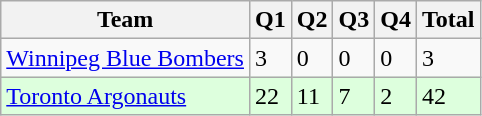<table class="wikitable">
<tr>
<th>Team</th>
<th>Q1</th>
<th>Q2</th>
<th>Q3</th>
<th>Q4</th>
<th>Total</th>
</tr>
<tr>
<td><a href='#'>Winnipeg Blue Bombers</a></td>
<td>3</td>
<td>0</td>
<td>0</td>
<td>0</td>
<td>3</td>
</tr>
<tr style="background-color:#ddffdd">
<td><a href='#'>Toronto Argonauts</a></td>
<td>22</td>
<td>11</td>
<td>7</td>
<td>2</td>
<td>42</td>
</tr>
</table>
